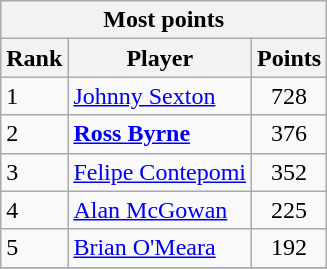<table class="wikitable">
<tr>
<th colspan="8">Most points</th>
</tr>
<tr>
<th>Rank</th>
<th>Player</th>
<th>Points</th>
</tr>
<tr>
<td>1</td>
<td><a href='#'>Johnny Sexton</a></td>
<td align=center>728</td>
</tr>
<tr>
<td>2</td>
<td><strong><a href='#'>Ross Byrne</a></strong></td>
<td align=center>376</td>
</tr>
<tr>
<td>3</td>
<td><a href='#'>Felipe Contepomi</a></td>
<td align=center>352</td>
</tr>
<tr>
<td>4</td>
<td><a href='#'>Alan McGowan</a></td>
<td align=center>225</td>
</tr>
<tr>
<td>5</td>
<td><a href='#'>Brian O'Meara</a></td>
<td align=center>192</td>
</tr>
<tr>
</tr>
</table>
